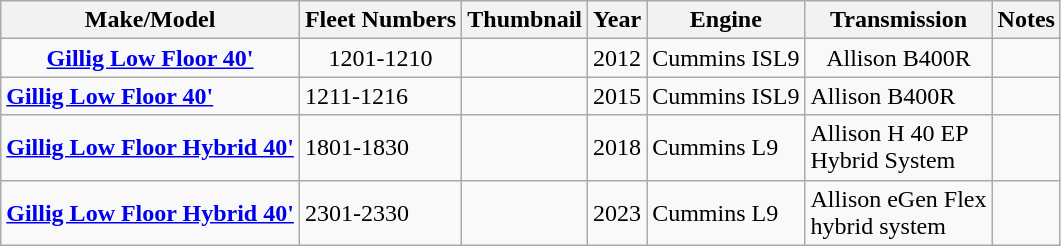<table class="wikitable">
<tr>
<th>Make/Model</th>
<th>Fleet Numbers</th>
<th>Thumbnail</th>
<th>Year</th>
<th>Engine</th>
<th>Transmission</th>
<th>Notes</th>
</tr>
<tr align="center">
<td><strong><a href='#'>Gillig Low Floor 40'</a></strong></td>
<td>1201-1210</td>
<td></td>
<td>2012</td>
<td>Cummins ISL9</td>
<td>Allison B400R</td>
<td></td>
</tr>
<tr>
<td><strong><a href='#'>Gillig Low Floor 40'</a></strong></td>
<td>1211-1216</td>
<td></td>
<td>2015</td>
<td>Cummins ISL9</td>
<td>Allison B400R</td>
<td></td>
</tr>
<tr>
<td><strong><a href='#'>Gillig Low Floor Hybrid 40'</a></strong></td>
<td>1801-1830</td>
<td></td>
<td>2018</td>
<td>Cummins L9</td>
<td>Allison H 40 EP<br>Hybrid System</td>
<td></td>
</tr>
<tr>
<td><strong><a href='#'>Gillig Low Floor Hybrid 40'</a></strong></td>
<td>2301-2330</td>
<td></td>
<td>2023</td>
<td>Cummins L9</td>
<td>Allison eGen Flex<br>hybrid system</td>
<td></td>
</tr>
</table>
